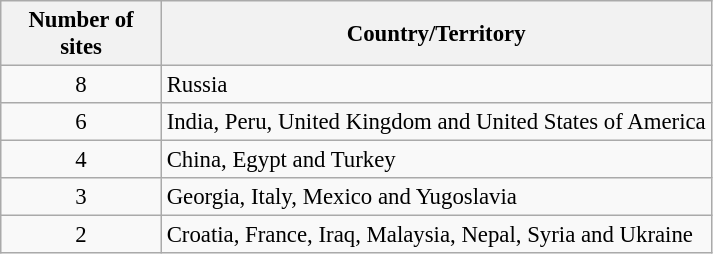<table class="wikitable sortable" style="font-size: 95%;">
<tr>
<th width="100">Number of sites</th>
<th>Country/Territory</th>
</tr>
<tr>
<td align="center">8</td>
<td>Russia</td>
</tr>
<tr>
<td align="center">6</td>
<td>India, Peru, United Kingdom and United States of America</td>
</tr>
<tr>
<td align="center">4</td>
<td>China, Egypt and Turkey</td>
</tr>
<tr>
<td align="center">3</td>
<td>Georgia, Italy, Mexico and Yugoslavia</td>
</tr>
<tr>
<td align="center">2</td>
<td>Croatia, France, Iraq, Malaysia, Nepal, Syria and Ukraine</td>
</tr>
</table>
